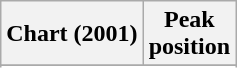<table class="wikitable sortable plainrowheaders" style="text-align:center">
<tr>
<th scope="col">Chart (2001)</th>
<th scope="col">Peak<br>position</th>
</tr>
<tr>
</tr>
<tr>
</tr>
<tr>
</tr>
<tr>
</tr>
</table>
